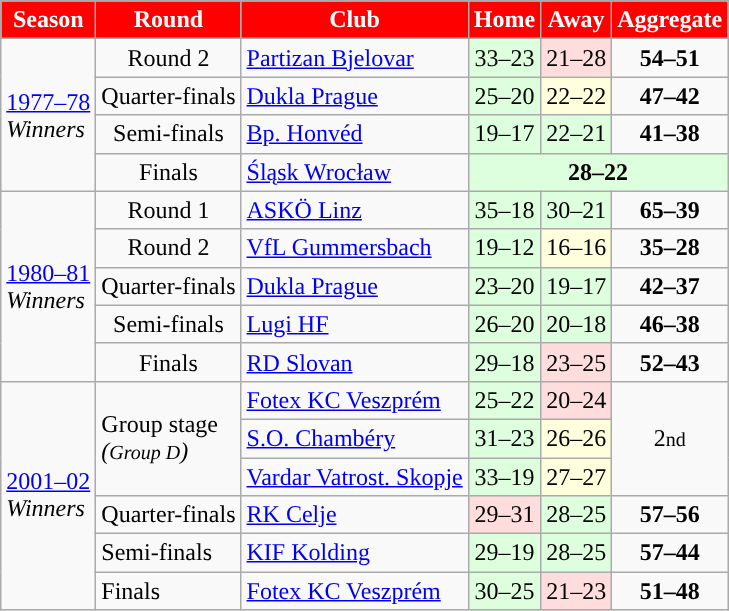<table class="wikitable">
<tr>
<th style="color:#FFFFFF; background:#FF0000">Season</th>
<th style="color:#FFFFFF; background:#FF0000">Round</th>
<th style="color:#FFFFFF; background:#FF0000">Club</th>
<th style="color:#FFFFFF; background:#FF0000">Home</th>
<th style="color:#FFFFFF; background:#FF0000">Away</th>
<th style="color:#FFFFFF; background:#FF0000">Aggregate</th>
</tr>
<tr>
<td rowspan=4><a href='#'>1977–78</a><br> <em>Winners</em></td>
<td align=center>Round 2</td>
<td> <a href='#'>Partizan Bjelovar</a></td>
<td style="text-align:center; background:#dfd;">33–23</td>
<td style="text-align:center; background:#fdd;">21–28</td>
<td style="text-align:center;"><strong>54–51</strong></td>
</tr>
<tr>
<td align=center>Quarter-finals</td>
<td> <a href='#'>Dukla Prague</a></td>
<td style="text-align:center; background:#dfd;">25–20</td>
<td style="text-align:center; background:#ffd;">22–22</td>
<td style="text-align:center;"><strong>47–42</strong></td>
</tr>
<tr>
<td align=center>Semi-finals</td>
<td> <a href='#'>Bp. Honvéd</a></td>
<td style="text-align:center; background:#dfd;">19–17</td>
<td style="text-align:center; background:#dfd;">22–21</td>
<td style="text-align:center;"><strong>41–38</strong></td>
</tr>
<tr>
<td align=center>Finals</td>
<td> <a href='#'>Śląsk Wrocław</a></td>
<td colspan=3; style="text-align:center; background:#dfd;"><strong>28–22</strong></td>
</tr>
<tr>
<td rowspan=5><a href='#'>1980–81</a><br> <em>Winners</em></td>
<td align=center>Round 1</td>
<td> <a href='#'>ASKÖ Linz</a></td>
<td style="text-align:center; background:#dfd;">35–18</td>
<td style="text-align:center; background:#dfd;">30–21</td>
<td style="text-align:center;"><strong>65–39</strong></td>
</tr>
<tr>
<td align=center>Round 2</td>
<td> <a href='#'>VfL Gummersbach</a></td>
<td style="text-align:center; background:#dfd;">19–12</td>
<td style="text-align:center; background:#ffd;">16–16</td>
<td style="text-align:center;"><strong>35–28</strong></td>
</tr>
<tr>
<td align=center>Quarter-finals</td>
<td> <a href='#'>Dukla Prague</a></td>
<td style="text-align:center; background:#dfd;">23–20</td>
<td style="text-align:center; background:#dfd;">19–17</td>
<td style="text-align:center;"><strong>42–37</strong></td>
</tr>
<tr>
<td align=center>Semi-finals</td>
<td> <a href='#'>Lugi HF</a></td>
<td style="text-align:center; background:#dfd;">26–20</td>
<td style="text-align:center; background:#dfd;">20–18</td>
<td style="text-align:center;"><strong>46–38</strong></td>
</tr>
<tr>
<td align=center>Finals</td>
<td> <a href='#'>RD Slovan</a></td>
<td style="text-align:center; background:#dfd;">29–18</td>
<td style="text-align:center; background:#fdd;">23–25</td>
<td style="text-align:center;"><strong>52–43</strong></td>
</tr>
<tr>
<td rowspan=6><a href='#'>2001–02</a><br> <em>Winners</em></td>
<td rowspan=3>Group stage<br><em>(<small>Group D</small>)</em></td>
<td> <a href='#'>Fotex KC Veszprém</a></td>
<td style="text-align:center; background:#dfd;">25–22</td>
<td style="text-align:center; background:#fdd;">20–24</td>
<td align=center rowspan=3>2<small>nd</small></td>
</tr>
<tr>
<td> <a href='#'>S.O. Chambéry</a></td>
<td style="text-align:center; background:#dfd;">31–23</td>
<td style="text-align:center; background:#ffd;">26–26</td>
</tr>
<tr>
<td> <a href='#'>Vardar Vatrost. Skopje</a></td>
<td style="text-align:center; background:#dfd;">33–19</td>
<td style="text-align:center; background:#ffd;">27–27</td>
</tr>
<tr>
<td>Quarter-finals</td>
<td> <a href='#'>RK Celje</a></td>
<td style="text-align:center; background:#fdd;">29–31</td>
<td style="text-align:center; background:#dfd;">28–25</td>
<td style="text-align:center;"><strong>57–56</strong></td>
</tr>
<tr>
<td>Semi-finals</td>
<td> <a href='#'>KIF Kolding</a></td>
<td style="text-align:center; background:#dfd;">29–19</td>
<td style="text-align:center; background:#dfd;">28–25</td>
<td style="text-align:center;"><strong>57–44</strong></td>
</tr>
<tr>
<td>Finals</td>
<td> <a href='#'>Fotex KC Veszprém</a></td>
<td style="text-align:center; background:#dfd;">30–25</td>
<td style="text-align:center; background:#fdd;">21–23</td>
<td style="text-align:center;"><strong>51–48</strong></td>
</tr>
</table>
